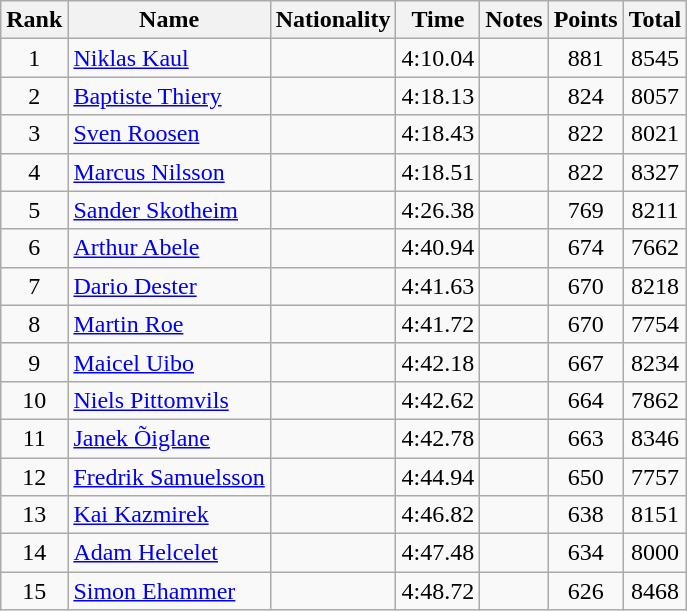<table class="wikitable sortable" style="text-align:center">
<tr>
<th>Rank</th>
<th>Name</th>
<th>Nationality</th>
<th>Time</th>
<th>Notes</th>
<th>Points</th>
<th>Total</th>
</tr>
<tr>
<td>1</td>
<td align=left><a href='#'>Niklas Kaul</a></td>
<td align=left></td>
<td>4:10.04</td>
<td></td>
<td>881</td>
<td>8545</td>
</tr>
<tr>
<td>2</td>
<td align=left><a href='#'>Baptiste Thiery</a></td>
<td align=left></td>
<td>4:18.13</td>
<td></td>
<td>824</td>
<td>8057</td>
</tr>
<tr>
<td>3</td>
<td align=left><a href='#'>Sven Roosen</a></td>
<td align=left></td>
<td>4:18.43</td>
<td></td>
<td>822</td>
<td>8021</td>
</tr>
<tr>
<td>4</td>
<td align=left><a href='#'>Marcus Nilsson</a></td>
<td align=left></td>
<td>4:18.51</td>
<td></td>
<td>822</td>
<td>8327</td>
</tr>
<tr>
<td>5</td>
<td align=left><a href='#'>Sander Skotheim</a></td>
<td align=left></td>
<td>4:26.38</td>
<td></td>
<td>769</td>
<td>8211</td>
</tr>
<tr>
<td>6</td>
<td align=left><a href='#'>Arthur Abele</a></td>
<td align=left></td>
<td>4:40.94</td>
<td></td>
<td>674</td>
<td>7662</td>
</tr>
<tr>
<td>7</td>
<td align=left><a href='#'>Dario Dester</a></td>
<td align=left></td>
<td>4:41.63</td>
<td></td>
<td>670</td>
<td>8218</td>
</tr>
<tr>
<td>8</td>
<td align=left><a href='#'>Martin Roe</a></td>
<td align=left></td>
<td>4:41.72</td>
<td></td>
<td>670</td>
<td>7754</td>
</tr>
<tr>
<td>9</td>
<td align=left><a href='#'>Maicel Uibo</a></td>
<td align=left></td>
<td>4:42.18</td>
<td></td>
<td>667</td>
<td>8234</td>
</tr>
<tr>
<td>10</td>
<td align=left><a href='#'>Niels Pittomvils</a></td>
<td align=left></td>
<td>4:42.62</td>
<td></td>
<td>664</td>
<td>7862</td>
</tr>
<tr>
<td>11</td>
<td align=left><a href='#'>Janek Õiglane</a></td>
<td align=left></td>
<td>4:42.78</td>
<td></td>
<td>663</td>
<td>8346</td>
</tr>
<tr>
<td>12</td>
<td align=left><a href='#'>Fredrik Samuelsson</a></td>
<td align=left></td>
<td>4:44.94</td>
<td></td>
<td>650</td>
<td>7757</td>
</tr>
<tr>
<td>13</td>
<td align=left><a href='#'>Kai Kazmirek</a></td>
<td align=left></td>
<td>4:46.82</td>
<td></td>
<td>638</td>
<td>8151</td>
</tr>
<tr>
<td>14</td>
<td align=left><a href='#'>Adam Helcelet</a></td>
<td align=left></td>
<td>4:47.48</td>
<td></td>
<td>634</td>
<td>8000</td>
</tr>
<tr>
<td>15</td>
<td align=left><a href='#'>Simon Ehammer</a></td>
<td align=left></td>
<td>4:48.72</td>
<td></td>
<td>626</td>
<td>8468</td>
</tr>
</table>
